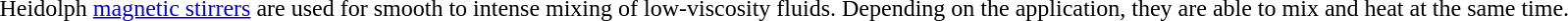<table>
<tr>
<td></td>
<td>Heidolph <a href='#'>magnetic stirrers</a> are used for smooth to intense mixing of low-viscosity fluids. Depending on the application, they are able to mix and heat at the same time.</td>
</tr>
</table>
